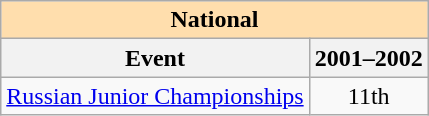<table class="wikitable" style="text-align:center">
<tr>
<th style="background-color: #ffdead; " colspan=2 align=center><strong>National</strong></th>
</tr>
<tr>
<th>Event</th>
<th>2001–2002</th>
</tr>
<tr>
<td align=left><a href='#'>Russian Junior Championships</a></td>
<td>11th</td>
</tr>
</table>
